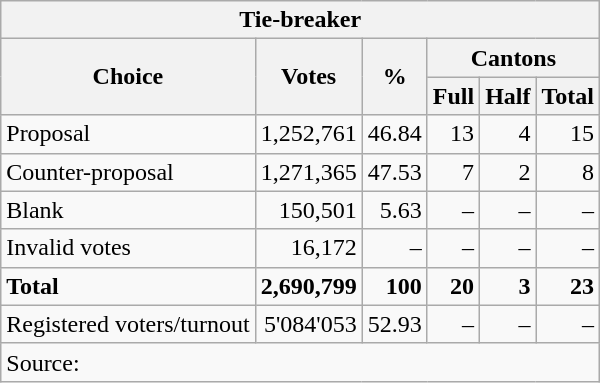<table class=wikitable style=text-align:right>
<tr>
<th colspan=6>Tie-breaker</th>
</tr>
<tr>
<th rowspan=2>Choice</th>
<th rowspan=2>Votes</th>
<th rowspan=2>%</th>
<th colspan=3>Cantons</th>
</tr>
<tr>
<th>Full</th>
<th>Half</th>
<th>Total</th>
</tr>
<tr>
<td align=left>Proposal</td>
<td>1,252,761</td>
<td>46.84</td>
<td>13</td>
<td>4</td>
<td>15</td>
</tr>
<tr>
<td align=left>Counter-proposal</td>
<td>1,271,365</td>
<td>47.53</td>
<td>7</td>
<td>2</td>
<td>8</td>
</tr>
<tr>
<td align=left>Blank</td>
<td>150,501</td>
<td>5.63</td>
<td>–</td>
<td>–</td>
<td>–</td>
</tr>
<tr>
<td align=left>Invalid votes</td>
<td>16,172</td>
<td>–</td>
<td>–</td>
<td>–</td>
<td>–</td>
</tr>
<tr>
<td align=left><strong>Total</strong></td>
<td><strong>2,690,799</strong></td>
<td><strong>100</strong></td>
<td><strong>20</strong></td>
<td><strong>3</strong></td>
<td><strong>23</strong></td>
</tr>
<tr>
<td align=left>Registered voters/turnout</td>
<td>5'084'053</td>
<td>52.93</td>
<td>–</td>
<td>–</td>
<td>–</td>
</tr>
<tr>
<td style="text-align:left;" colspan="6">Source: </td>
</tr>
</table>
